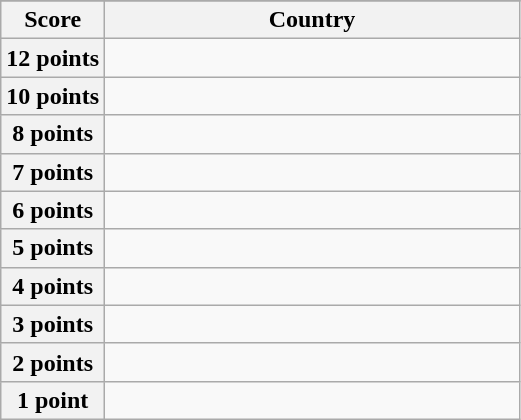<table class="wikitable">
<tr>
</tr>
<tr>
<th scope="col" width="20%">Score</th>
<th scope="col">Country</th>
</tr>
<tr>
<th scope="row">12 points</th>
<td></td>
</tr>
<tr>
<th scope="row">10 points</th>
<td></td>
</tr>
<tr>
<th scope="row">8 points</th>
<td></td>
</tr>
<tr>
<th scope="row">7 points</th>
<td></td>
</tr>
<tr>
<th scope="row">6 points</th>
<td></td>
</tr>
<tr>
<th scope="row">5 points</th>
<td></td>
</tr>
<tr>
<th scope="row">4 points</th>
<td></td>
</tr>
<tr>
<th scope="row">3 points</th>
<td></td>
</tr>
<tr>
<th scope="row">2 points</th>
<td></td>
</tr>
<tr>
<th scope="row">1 point</th>
<td></td>
</tr>
</table>
